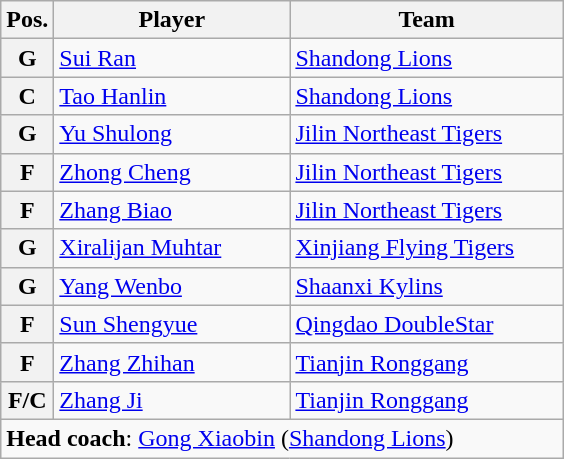<table class="wikitable">
<tr>
<th>Pos.</th>
<th width=150>Player</th>
<th width=175>Team</th>
</tr>
<tr>
<th>G</th>
<td> <a href='#'>Sui Ran</a></td>
<td><a href='#'>Shandong Lions</a></td>
</tr>
<tr>
<th>C</th>
<td> <a href='#'>Tao Hanlin</a></td>
<td><a href='#'>Shandong Lions</a></td>
</tr>
<tr>
<th>G</th>
<td> <a href='#'>Yu Shulong</a></td>
<td><a href='#'>Jilin Northeast Tigers</a></td>
</tr>
<tr>
<th>F</th>
<td> <a href='#'>Zhong Cheng</a></td>
<td><a href='#'>Jilin Northeast Tigers</a></td>
</tr>
<tr>
<th>F</th>
<td> <a href='#'>Zhang Biao</a></td>
<td><a href='#'>Jilin Northeast Tigers</a></td>
</tr>
<tr>
<th>G</th>
<td> <a href='#'>Xiralijan Muhtar</a></td>
<td><a href='#'>Xinjiang Flying Tigers</a></td>
</tr>
<tr>
<th>G</th>
<td> <a href='#'>Yang Wenbo</a></td>
<td><a href='#'>Shaanxi Kylins</a></td>
</tr>
<tr>
<th>F</th>
<td> <a href='#'>Sun Shengyue</a></td>
<td><a href='#'>Qingdao DoubleStar</a></td>
</tr>
<tr>
<th>F</th>
<td> <a href='#'>Zhang Zhihan</a></td>
<td><a href='#'>Tianjin Ronggang</a></td>
</tr>
<tr>
<th>F/C</th>
<td> <a href='#'>Zhang Ji</a></td>
<td><a href='#'>Tianjin Ronggang</a></td>
</tr>
<tr>
<td colspan="5"><strong>Head coach</strong>:  <a href='#'>Gong Xiaobin</a>  (<a href='#'>Shandong Lions</a>)</td>
</tr>
</table>
